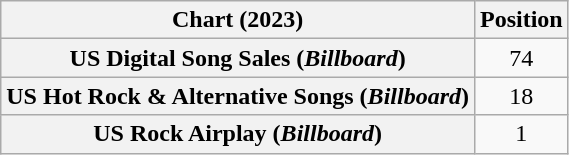<table class="wikitable sortable plainrowheaders" style="text-align:center">
<tr>
<th scope="col">Chart (2023)</th>
<th scope="col">Position</th>
</tr>
<tr>
<th scope="row">US Digital Song Sales (<em>Billboard</em>)</th>
<td>74</td>
</tr>
<tr>
<th scope="row">US Hot Rock & Alternative Songs (<em>Billboard</em>)</th>
<td>18</td>
</tr>
<tr>
<th scope="row">US Rock Airplay (<em>Billboard</em>)</th>
<td>1</td>
</tr>
</table>
